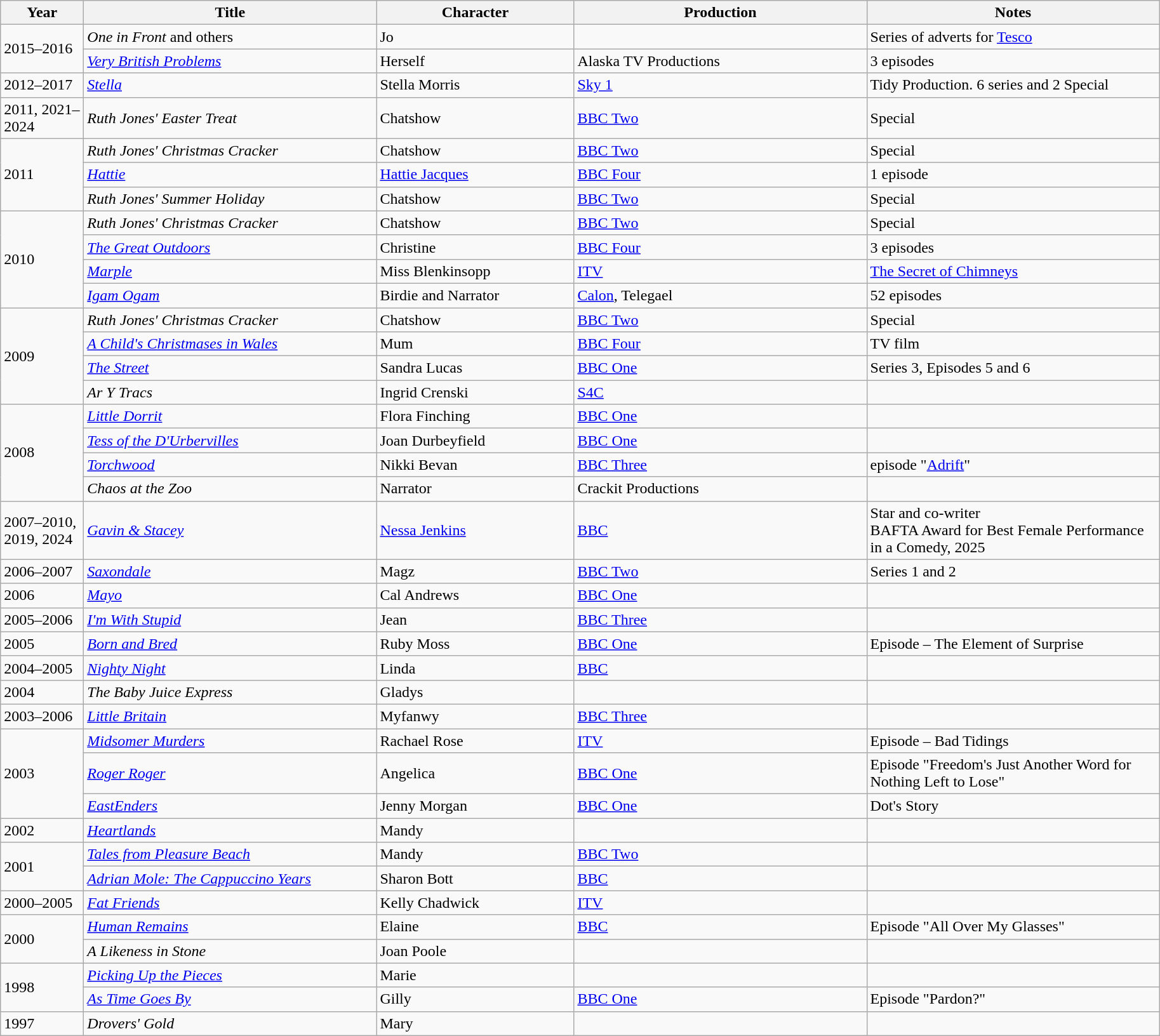<table class="wikitable sortable">
<tr>
<th scope="col" style="width:80px;">Year</th>
<th scope="col" style="width:300px;">Title</th>
<th scope="col" style="width:200px;">Character</th>
<th scope="col" style="width:300px;">Production</th>
<th scope="col" style="width:300px;" class="unsortable">Notes</th>
</tr>
<tr>
<td rowspan="2">2015–2016</td>
<td><em>One in Front</em> and others</td>
<td>Jo</td>
<td></td>
<td>Series of adverts for <a href='#'>Tesco</a></td>
</tr>
<tr>
<td><em><a href='#'>Very British Problems</a></em></td>
<td>Herself</td>
<td>Alaska TV Productions</td>
<td>3 episodes</td>
</tr>
<tr>
<td>2012–2017</td>
<td><em><a href='#'>Stella</a></em></td>
<td>Stella Morris</td>
<td><a href='#'>Sky 1</a></td>
<td>Tidy Production. 6 series and 2 Special</td>
</tr>
<tr>
<td>2011, 2021–2024</td>
<td><em>Ruth Jones' Easter Treat</em></td>
<td>Chatshow</td>
<td><a href='#'>BBC Two</a></td>
<td>Special</td>
</tr>
<tr>
<td rowspan="3">2011</td>
<td><em>Ruth Jones' Christmas Cracker</em></td>
<td>Chatshow</td>
<td><a href='#'>BBC Two</a></td>
<td>Special</td>
</tr>
<tr>
<td><em><a href='#'>Hattie</a></em></td>
<td><a href='#'>Hattie Jacques</a></td>
<td><a href='#'>BBC Four</a></td>
<td>1 episode</td>
</tr>
<tr>
<td><em>Ruth Jones' Summer Holiday</em></td>
<td>Chatshow</td>
<td><a href='#'>BBC Two</a></td>
<td>Special</td>
</tr>
<tr>
<td rowspan="4">2010</td>
<td><em>Ruth Jones' Christmas Cracker</em></td>
<td>Chatshow</td>
<td><a href='#'>BBC Two</a></td>
<td>Special</td>
</tr>
<tr>
<td><em><a href='#'>The Great Outdoors</a></em></td>
<td>Christine</td>
<td><a href='#'>BBC Four</a></td>
<td>3 episodes</td>
</tr>
<tr>
<td><em><a href='#'>Marple</a></em></td>
<td>Miss Blenkinsopp</td>
<td><a href='#'>ITV</a></td>
<td><a href='#'>The Secret of Chimneys</a></td>
</tr>
<tr>
<td><em><a href='#'>Igam Ogam</a></em></td>
<td>Birdie and Narrator</td>
<td><a href='#'>Calon</a>, Telegael</td>
<td>52 episodes</td>
</tr>
<tr>
<td rowspan="4">2009</td>
<td><em>Ruth Jones' Christmas Cracker</em></td>
<td>Chatshow</td>
<td><a href='#'>BBC Two</a></td>
<td>Special</td>
</tr>
<tr>
<td><em><a href='#'>A Child's Christmases in Wales</a></em></td>
<td>Mum</td>
<td><a href='#'>BBC Four</a></td>
<td>TV film</td>
</tr>
<tr>
<td><em><a href='#'>The Street</a></em></td>
<td>Sandra Lucas</td>
<td><a href='#'>BBC One</a></td>
<td>Series 3, Episodes 5 and 6</td>
</tr>
<tr>
<td><em>Ar Y Tracs</em></td>
<td>Ingrid Crenski</td>
<td><a href='#'>S4C</a></td>
<td></td>
</tr>
<tr>
<td rowspan="4">2008</td>
<td><em><a href='#'>Little Dorrit</a></em></td>
<td>Flora Finching</td>
<td><a href='#'>BBC One</a></td>
<td></td>
</tr>
<tr>
<td><em><a href='#'>Tess of the D'Urbervilles</a></em></td>
<td>Joan Durbeyfield</td>
<td><a href='#'>BBC One</a></td>
<td></td>
</tr>
<tr>
<td><em><a href='#'>Torchwood</a></em></td>
<td>Nikki Bevan</td>
<td><a href='#'>BBC Three</a></td>
<td>episode "<a href='#'>Adrift</a>"</td>
</tr>
<tr>
<td><em>Chaos at the Zoo</em></td>
<td>Narrator</td>
<td>Crackit Productions</td>
<td></td>
</tr>
<tr>
<td>2007–2010, 2019, 2024</td>
<td><em><a href='#'>Gavin & Stacey</a></em></td>
<td><a href='#'>Nessa Jenkins</a></td>
<td><a href='#'>BBC</a></td>
<td>Star and co-writer<br>BAFTA Award for Best Female Performance in a Comedy, 2025</td>
</tr>
<tr>
<td>2006–2007</td>
<td><em><a href='#'>Saxondale</a></em></td>
<td>Magz</td>
<td><a href='#'>BBC Two</a></td>
<td>Series 1 and 2</td>
</tr>
<tr>
<td>2006</td>
<td><em><a href='#'>Mayo</a></em></td>
<td>Cal Andrews</td>
<td><a href='#'>BBC One</a></td>
<td></td>
</tr>
<tr>
<td>2005–2006</td>
<td><em><a href='#'>I'm With Stupid</a></em></td>
<td>Jean</td>
<td><a href='#'>BBC Three</a></td>
<td></td>
</tr>
<tr>
<td>2005</td>
<td><em><a href='#'>Born and Bred</a></em></td>
<td>Ruby Moss</td>
<td><a href='#'>BBC One</a></td>
<td>Episode – The Element of Surprise</td>
</tr>
<tr>
<td>2004–2005</td>
<td><em><a href='#'>Nighty Night</a></em></td>
<td>Linda</td>
<td><a href='#'>BBC</a></td>
<td></td>
</tr>
<tr>
<td>2004</td>
<td><em>The Baby Juice Express</em></td>
<td>Gladys</td>
<td></td>
<td></td>
</tr>
<tr>
<td>2003–2006</td>
<td><em><a href='#'>Little Britain</a></em></td>
<td>Myfanwy</td>
<td><a href='#'>BBC Three</a></td>
</tr>
<tr>
<td rowspan="3">2003</td>
<td><em><a href='#'>Midsomer Murders</a></em></td>
<td>Rachael Rose</td>
<td><a href='#'>ITV</a></td>
<td>Episode – Bad Tidings</td>
</tr>
<tr>
<td><em><a href='#'>Roger Roger</a></em></td>
<td>Angelica</td>
<td><a href='#'>BBC One</a></td>
<td>Episode "Freedom's Just Another Word for Nothing Left to Lose"</td>
</tr>
<tr>
<td><em><a href='#'>EastEnders</a></em></td>
<td>Jenny Morgan</td>
<td><a href='#'>BBC One</a></td>
<td>Dot's Story</td>
</tr>
<tr>
<td>2002</td>
<td><em><a href='#'>Heartlands</a></em></td>
<td>Mandy</td>
<td></td>
<td></td>
</tr>
<tr>
<td rowspan="2">2001</td>
<td><em><a href='#'>Tales from Pleasure Beach</a></em></td>
<td>Mandy</td>
<td><a href='#'>BBC Two</a></td>
<td></td>
</tr>
<tr>
<td><em><a href='#'>Adrian Mole: The Cappuccino Years</a></em></td>
<td>Sharon Bott</td>
<td><a href='#'>BBC</a></td>
<td></td>
</tr>
<tr>
<td>2000–2005</td>
<td><em><a href='#'>Fat Friends</a></em></td>
<td>Kelly Chadwick</td>
<td><a href='#'>ITV</a></td>
<td></td>
</tr>
<tr>
<td rowspan="2">2000</td>
<td><em><a href='#'>Human Remains</a></em></td>
<td>Elaine</td>
<td><a href='#'>BBC</a></td>
<td>Episode "All Over My Glasses"</td>
</tr>
<tr>
<td><em>A Likeness in Stone</em></td>
<td>Joan Poole</td>
<td></td>
<td></td>
</tr>
<tr>
<td rowspan="2">1998</td>
<td><em><a href='#'>Picking Up the Pieces</a></em></td>
<td>Marie</td>
<td></td>
<td></td>
</tr>
<tr>
<td><em><a href='#'>As Time Goes By</a></em></td>
<td>Gilly</td>
<td><a href='#'>BBC One</a></td>
<td>Episode "Pardon?"</td>
</tr>
<tr>
<td>1997</td>
<td><em>Drovers' Gold</em></td>
<td>Mary</td>
<td></td>
<td></td>
</tr>
</table>
